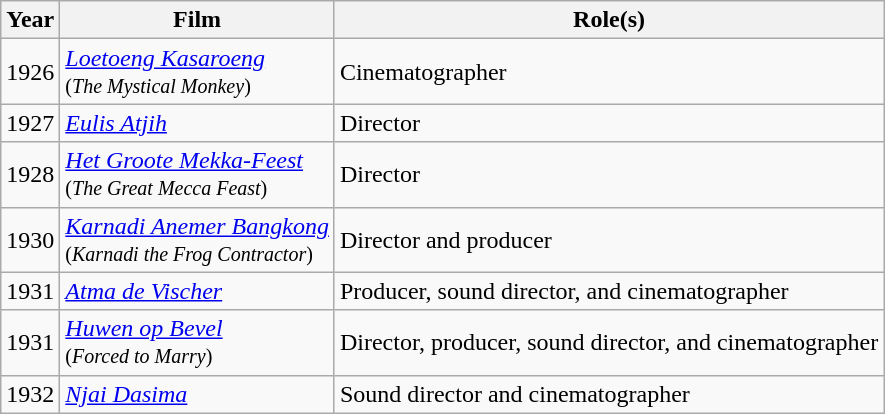<table class="wikitable sortable">
<tr>
<th scope="col">Year</th>
<th scope="col">Film</th>
<th class="unsortable" scope=col>Role(s)</th>
</tr>
<tr>
<td>1926</td>
<td><em><a href='#'>Loetoeng Kasaroeng</a></em><br><small>(<em>The Mystical Monkey</em>)</small></td>
<td>Cinematographer</td>
</tr>
<tr>
<td>1927</td>
<td><em><a href='#'>Eulis Atjih</a></em></td>
<td>Director</td>
</tr>
<tr>
<td>1928</td>
<td><em><a href='#'>Het Groote Mekka-Feest</a></em><br><small>(<em>The Great Mecca Feast</em>)</small></td>
<td>Director</td>
</tr>
<tr>
<td>1930</td>
<td><em><a href='#'>Karnadi Anemer Bangkong</a></em> <br><small>(<em>Karnadi the Frog Contractor</em>)</small></td>
<td>Director and producer</td>
</tr>
<tr>
<td>1931</td>
<td><em><a href='#'>Atma de Vischer</a></em></td>
<td>Producer, sound director, and cinematographer</td>
</tr>
<tr>
<td>1931</td>
<td><em><a href='#'>Huwen op Bevel</a></em> <br><small>(<em>Forced to Marry</em>)</small></td>
<td>Director, producer, sound director, and cinematographer</td>
</tr>
<tr>
<td>1932</td>
<td><em><a href='#'>Njai Dasima</a></em></td>
<td>Sound director and cinematographer</td>
</tr>
</table>
